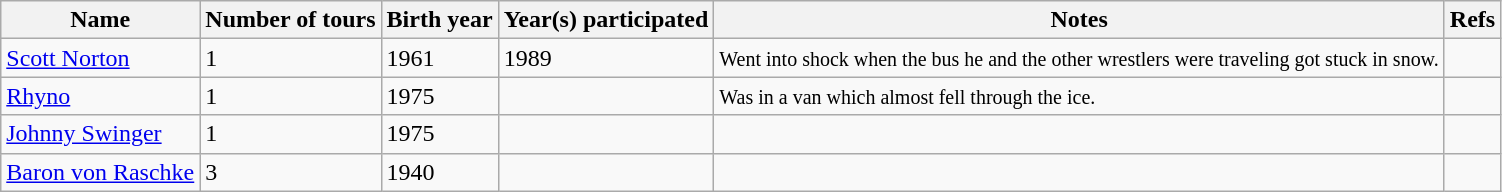<table class="wikitable">
<tr>
<th>Name</th>
<th>Number of tours</th>
<th>Birth year</th>
<th>Year(s) participated</th>
<th>Notes</th>
<th>Refs</th>
</tr>
<tr>
<td><a href='#'>Scott Norton</a></td>
<td>1</td>
<td>1961</td>
<td>1989</td>
<td><small>Went into shock when the bus he and the other wrestlers were traveling got stuck in snow.</small></td>
<td></td>
</tr>
<tr>
<td><a href='#'>Rhyno</a></td>
<td>1</td>
<td>1975</td>
<td></td>
<td><small>Was in a van which almost fell through the ice.</small></td>
<td></td>
</tr>
<tr>
<td><a href='#'>Johnny Swinger</a></td>
<td>1</td>
<td>1975</td>
<td></td>
<td></td>
<td></td>
</tr>
<tr>
<td><a href='#'>Baron von Raschke</a></td>
<td>3</td>
<td>1940</td>
<td></td>
<td></td>
<td></td>
</tr>
</table>
